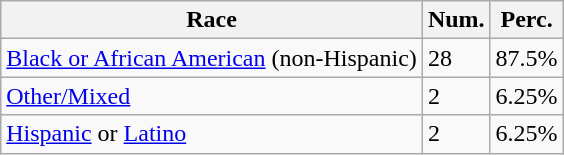<table class="wikitable">
<tr>
<th>Race</th>
<th>Num.</th>
<th>Perc.</th>
</tr>
<tr>
<td><a href='#'>Black or African American</a> (non-Hispanic)</td>
<td>28</td>
<td>87.5%</td>
</tr>
<tr>
<td><a href='#'>Other/Mixed</a></td>
<td>2</td>
<td>6.25%</td>
</tr>
<tr>
<td><a href='#'>Hispanic</a> or <a href='#'>Latino</a></td>
<td>2</td>
<td>6.25%</td>
</tr>
</table>
